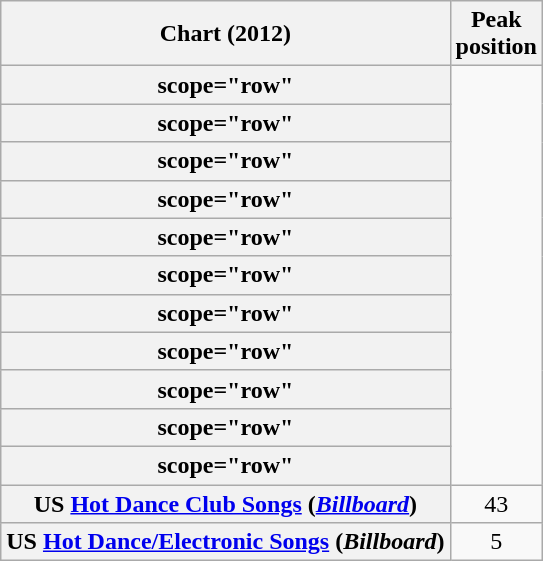<table class="wikitable sortable plainrowheaders" style="text-align:center;">
<tr>
<th>Chart (2012)</th>
<th>Peak<br>position</th>
</tr>
<tr>
<th>scope="row" </th>
</tr>
<tr>
<th>scope="row" </th>
</tr>
<tr>
<th>scope="row" </th>
</tr>
<tr>
<th>scope="row" </th>
</tr>
<tr>
<th>scope="row" </th>
</tr>
<tr>
<th>scope="row" </th>
</tr>
<tr>
<th>scope="row" </th>
</tr>
<tr>
<th>scope="row" </th>
</tr>
<tr>
<th>scope="row" </th>
</tr>
<tr>
<th>scope="row" </th>
</tr>
<tr>
<th>scope="row" </th>
</tr>
<tr>
<th scope="row">US <a href='#'>Hot Dance Club Songs</a> (<em><a href='#'>Billboard</a></em>)</th>
<td>43</td>
</tr>
<tr>
<th scope="row">US <a href='#'>Hot Dance/Electronic Songs</a> (<em>Billboard</em>)</th>
<td>5</td>
</tr>
</table>
